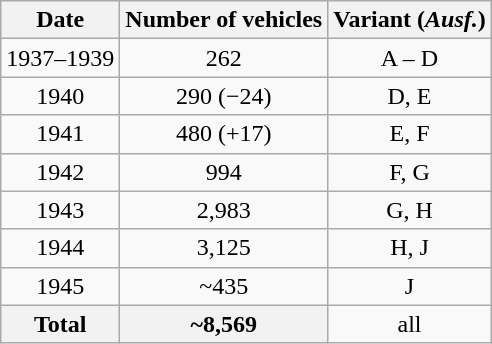<table class="wikitable floatright" style="text-align: center;" summary="Panzer IV production by year">
<tr>
<th>Date</th>
<th>Number of vehicles</th>
<th>Variant (<em>Ausf.</em>)</th>
</tr>
<tr>
<td>1937–1939</td>
<td>262</td>
<td>A – D</td>
</tr>
<tr>
<td>1940</td>
<td>290 (−24)</td>
<td>D, E</td>
</tr>
<tr>
<td>1941</td>
<td>480 (+17)</td>
<td>E, F</td>
</tr>
<tr>
<td>1942</td>
<td>994</td>
<td>F, G</td>
</tr>
<tr>
<td>1943</td>
<td>2,983</td>
<td>G, H</td>
</tr>
<tr>
<td>1944</td>
<td>3,125</td>
<td>H, J</td>
</tr>
<tr>
<td>1945</td>
<td>~435</td>
<td>J</td>
</tr>
<tr>
<th>Total</th>
<th>~8,569</th>
<td>all</td>
</tr>
</table>
